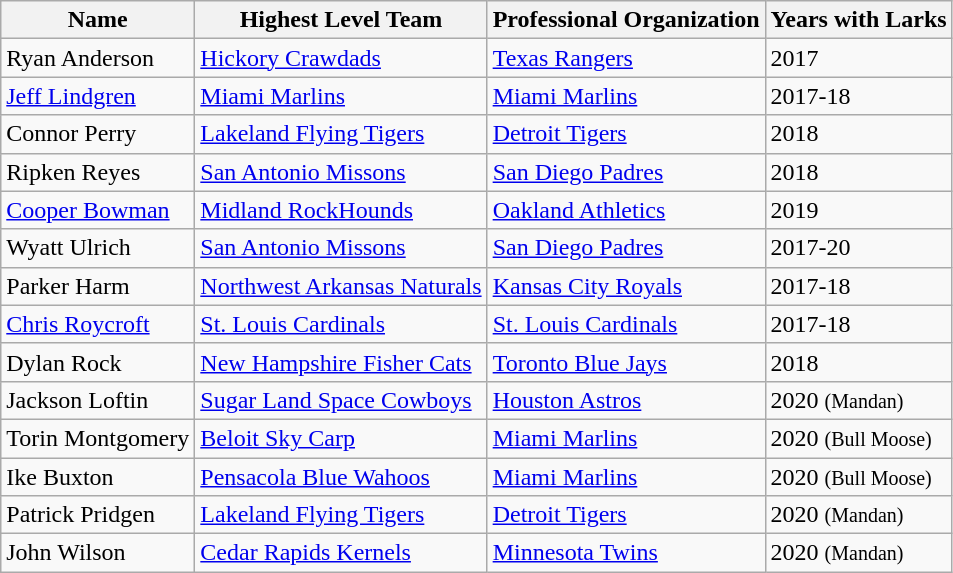<table class="wikitable sortable">
<tr>
<th>Name</th>
<th>Highest Level Team</th>
<th>Professional Organization</th>
<th>Years with Larks</th>
</tr>
<tr>
<td>Ryan Anderson</td>
<td><a href='#'>Hickory Crawdads</a></td>
<td><a href='#'>Texas Rangers</a></td>
<td>2017</td>
</tr>
<tr>
<td><a href='#'>Jeff Lindgren</a></td>
<td><a href='#'>Miami Marlins</a></td>
<td><a href='#'>Miami Marlins</a></td>
<td>2017-18</td>
</tr>
<tr>
<td>Connor Perry</td>
<td><a href='#'>Lakeland Flying Tigers</a></td>
<td><a href='#'>Detroit Tigers</a></td>
<td>2018</td>
</tr>
<tr>
<td>Ripken Reyes</td>
<td><a href='#'>San Antonio Missons</a></td>
<td><a href='#'>San Diego Padres</a></td>
<td>2018</td>
</tr>
<tr>
<td><a href='#'>Cooper Bowman</a></td>
<td><a href='#'>Midland RockHounds</a></td>
<td><a href='#'>Oakland Athletics</a></td>
<td>2019</td>
</tr>
<tr>
<td>Wyatt Ulrich</td>
<td><a href='#'>San Antonio Missons</a></td>
<td><a href='#'>San Diego Padres</a></td>
<td>2017-20</td>
</tr>
<tr>
<td>Parker Harm</td>
<td><a href='#'>Northwest Arkansas Naturals</a></td>
<td><a href='#'>Kansas City Royals</a></td>
<td>2017-18</td>
</tr>
<tr>
<td><a href='#'>Chris Roycroft</a></td>
<td><a href='#'>St. Louis Cardinals</a></td>
<td><a href='#'>St. Louis Cardinals</a></td>
<td>2017-18</td>
</tr>
<tr>
<td>Dylan Rock</td>
<td><a href='#'>New Hampshire Fisher Cats</a></td>
<td><a href='#'>Toronto Blue Jays</a></td>
<td>2018</td>
</tr>
<tr>
<td>Jackson Loftin</td>
<td><a href='#'>Sugar Land Space Cowboys</a></td>
<td><a href='#'>Houston Astros</a></td>
<td>2020 <small>(Mandan)</small></td>
</tr>
<tr>
<td>Torin Montgomery</td>
<td><a href='#'>Beloit Sky Carp</a></td>
<td><a href='#'>Miami Marlins</a></td>
<td>2020 <small>(Bull Moose)</small></td>
</tr>
<tr>
<td>Ike Buxton</td>
<td><a href='#'>Pensacola Blue Wahoos</a></td>
<td><a href='#'>Miami Marlins</a></td>
<td>2020 <small>(Bull Moose)</small></td>
</tr>
<tr>
<td>Patrick Pridgen</td>
<td><a href='#'>Lakeland Flying Tigers</a></td>
<td><a href='#'>Detroit Tigers</a></td>
<td>2020 <small>(Mandan)</small></td>
</tr>
<tr>
<td>John Wilson</td>
<td><a href='#'>Cedar Rapids Kernels</a></td>
<td><a href='#'>Minnesota Twins</a></td>
<td>2020 <small>(Mandan)</small></td>
</tr>
</table>
